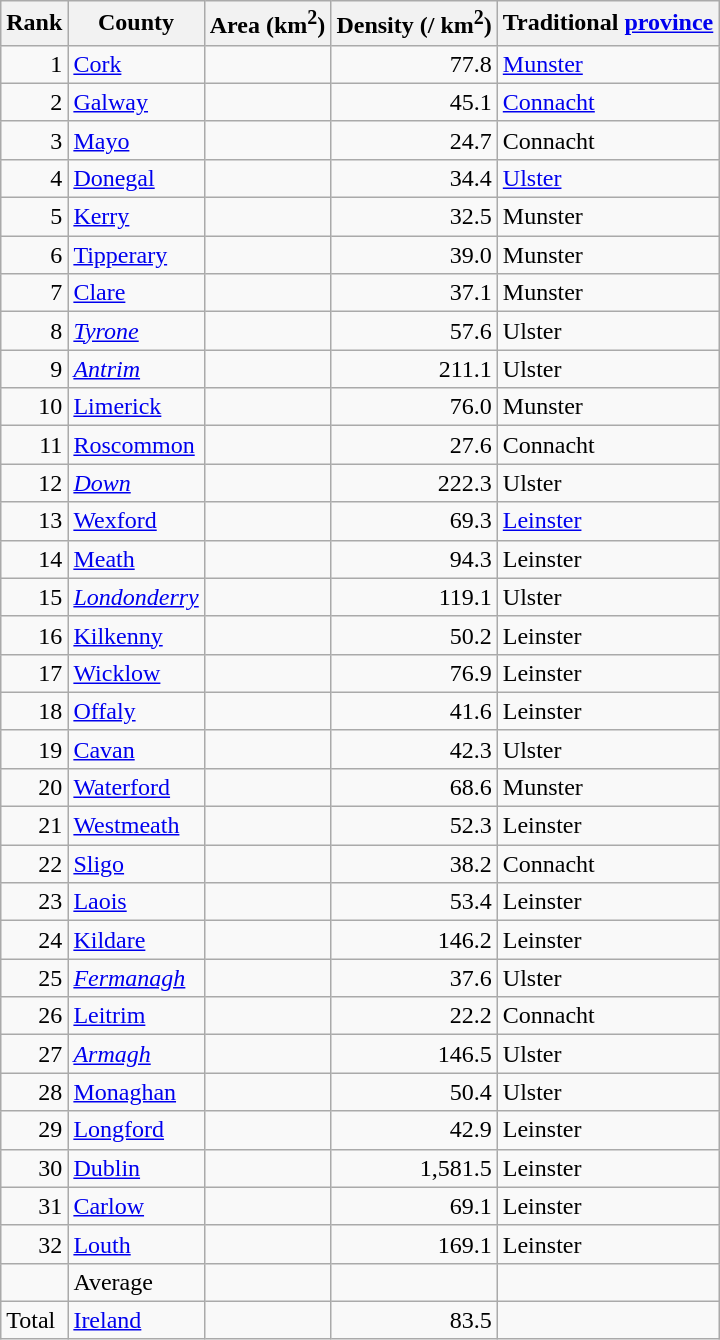<table class="wikitable sortable">
<tr>
<th>Rank</th>
<th>County</th>
<th>Area (km<sup>2</sup>)</th>
<th>Density (/ km<sup>2</sup>)</th>
<th>Traditional <a href='#'>province</a></th>
</tr>
<tr>
<td align=right>1</td>
<td><a href='#'>Cork</a></td>
<td align=right> </td>
<td align=right>77.8</td>
<td><a href='#'>Munster</a></td>
</tr>
<tr>
<td align=right>2</td>
<td><a href='#'>Galway</a></td>
<td align=right> </td>
<td align=right>45.1</td>
<td><a href='#'>Connacht</a></td>
</tr>
<tr>
<td align=right>3</td>
<td><a href='#'>Mayo</a></td>
<td align=right> </td>
<td align=right>24.7</td>
<td>Connacht</td>
</tr>
<tr>
<td align=right>4</td>
<td><a href='#'>Donegal</a></td>
<td align=right> </td>
<td align=right>34.4</td>
<td><a href='#'>Ulster</a></td>
</tr>
<tr>
<td align=right>5</td>
<td><a href='#'>Kerry</a></td>
<td align=right> </td>
<td align=right>32.5</td>
<td>Munster</td>
</tr>
<tr>
<td align=right>6</td>
<td><a href='#'>Tipperary</a></td>
<td align=right> </td>
<td align=right>39.0</td>
<td>Munster</td>
</tr>
<tr>
<td align=right>7</td>
<td><a href='#'>Clare</a></td>
<td align=right> </td>
<td align=right>37.1</td>
<td>Munster</td>
</tr>
<tr>
<td align=right>8</td>
<td><em><a href='#'>Tyrone</a></em></td>
<td align=right> </td>
<td align=right>57.6</td>
<td>Ulster</td>
</tr>
<tr>
<td align=right>9</td>
<td><em><a href='#'>Antrim</a></em></td>
<td align=right> </td>
<td align=right>211.1</td>
<td>Ulster</td>
</tr>
<tr>
<td align=right>10</td>
<td><a href='#'>Limerick</a></td>
<td align=right> </td>
<td align=right>76.0</td>
<td>Munster</td>
</tr>
<tr>
<td align=right>11</td>
<td><a href='#'>Roscommon</a></td>
<td align=right> </td>
<td align=right>27.6</td>
<td>Connacht</td>
</tr>
<tr>
<td align=right>12</td>
<td><em><a href='#'>Down</a></em></td>
<td align=right> </td>
<td align=right>222.3</td>
<td>Ulster</td>
</tr>
<tr>
<td align=right>13</td>
<td><a href='#'>Wexford</a></td>
<td align=right> </td>
<td align=right>69.3</td>
<td><a href='#'>Leinster</a></td>
</tr>
<tr>
<td align=right>14</td>
<td><a href='#'>Meath</a></td>
<td align=right> </td>
<td align=right>94.3</td>
<td>Leinster</td>
</tr>
<tr>
<td align=right>15</td>
<td><em><a href='#'>Londonderry</a></em></td>
<td align=right> </td>
<td align=right>119.1</td>
<td>Ulster</td>
</tr>
<tr>
<td align=right>16</td>
<td><a href='#'>Kilkenny</a></td>
<td align=right> </td>
<td align=right>50.2</td>
<td>Leinster</td>
</tr>
<tr>
<td align=right>17</td>
<td><a href='#'>Wicklow</a></td>
<td align=right> </td>
<td align=right>76.9</td>
<td>Leinster</td>
</tr>
<tr>
<td align=right>18</td>
<td><a href='#'>Offaly</a></td>
<td align=right> </td>
<td align=right>41.6</td>
<td>Leinster</td>
</tr>
<tr>
<td align=right>19</td>
<td><a href='#'>Cavan</a></td>
<td align=right> </td>
<td align=right>42.3</td>
<td>Ulster</td>
</tr>
<tr>
<td align=right>20</td>
<td><a href='#'>Waterford</a></td>
<td align=right> </td>
<td align=right>68.6</td>
<td>Munster</td>
</tr>
<tr>
<td align=right>21</td>
<td><a href='#'>Westmeath</a></td>
<td align=right> </td>
<td align=right>52.3</td>
<td>Leinster</td>
</tr>
<tr>
<td align=right>22</td>
<td><a href='#'>Sligo</a></td>
<td align=right> </td>
<td align=right>38.2</td>
<td>Connacht</td>
</tr>
<tr>
<td align=right>23</td>
<td><a href='#'>Laois</a></td>
<td align=right> </td>
<td align=right>53.4</td>
<td>Leinster</td>
</tr>
<tr>
<td align=right>24</td>
<td><a href='#'>Kildare</a></td>
<td align=right> </td>
<td align=right>146.2</td>
<td>Leinster</td>
</tr>
<tr>
<td align=right>25</td>
<td><em><a href='#'>Fermanagh</a></em></td>
<td align=right> </td>
<td align=right>37.6</td>
<td>Ulster</td>
</tr>
<tr>
<td align=right>26</td>
<td><a href='#'>Leitrim</a></td>
<td align=right> </td>
<td align=right>22.2</td>
<td>Connacht</td>
</tr>
<tr>
<td align=right>27</td>
<td><em><a href='#'>Armagh</a></em></td>
<td align=right> </td>
<td align=right>146.5</td>
<td>Ulster</td>
</tr>
<tr>
<td align=right>28</td>
<td><a href='#'>Monaghan</a></td>
<td align=right> </td>
<td align=right>50.4</td>
<td>Ulster</td>
</tr>
<tr>
<td align=right>29</td>
<td><a href='#'>Longford</a></td>
<td align=right> </td>
<td align=right>42.9</td>
<td>Leinster</td>
</tr>
<tr>
<td align=right>30</td>
<td><a href='#'>Dublin</a></td>
<td align=right> </td>
<td align=right>1,581.5</td>
<td>Leinster</td>
</tr>
<tr>
<td align=right>31</td>
<td><a href='#'>Carlow</a></td>
<td align=right> </td>
<td align=right>69.1</td>
<td>Leinster</td>
</tr>
<tr>
<td align=right>32</td>
<td><a href='#'>Louth</a></td>
<td align=right> </td>
<td align=right>169.1</td>
<td>Leinster</td>
</tr>
<tr>
<td align=right></td>
<td>Average</td>
<td align=right></td>
<td align=right></td>
<td align=right></td>
</tr>
<tr>
<td>Total</td>
<td><a href='#'>Ireland</a></td>
<td align=right></td>
<td align=right>83.5</td>
<td align=right></td>
</tr>
</table>
